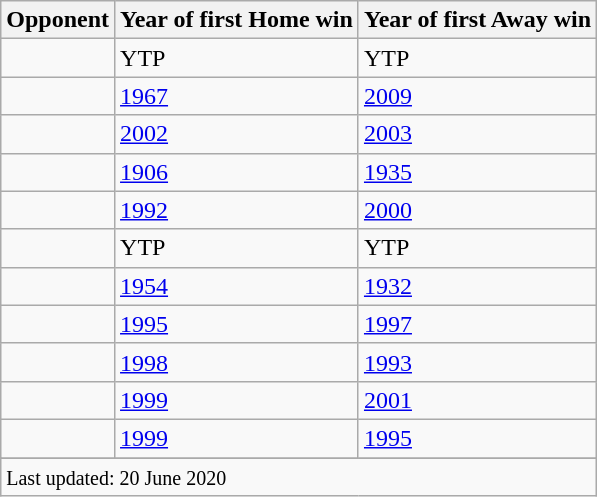<table class="wikitable plainrowheaders sortable">
<tr>
<th>Opponent</th>
<th>Year of first Home win</th>
<th>Year of first Away win</th>
</tr>
<tr>
<td></td>
<td>YTP</td>
<td>YTP</td>
</tr>
<tr>
<td></td>
<td><a href='#'>1967</a></td>
<td><a href='#'>2009</a></td>
</tr>
<tr>
<td></td>
<td><a href='#'>2002</a></td>
<td><a href='#'>2003</a></td>
</tr>
<tr>
<td></td>
<td><a href='#'>1906</a></td>
<td><a href='#'>1935</a></td>
</tr>
<tr>
<td></td>
<td><a href='#'>1992</a></td>
<td><a href='#'>2000</a></td>
</tr>
<tr>
<td></td>
<td>YTP</td>
<td>YTP</td>
</tr>
<tr>
<td></td>
<td><a href='#'>1954</a></td>
<td><a href='#'>1932</a></td>
</tr>
<tr>
<td></td>
<td><a href='#'>1995</a></td>
<td><a href='#'>1997</a></td>
</tr>
<tr>
<td></td>
<td><a href='#'>1998</a></td>
<td><a href='#'>1993</a></td>
</tr>
<tr>
<td></td>
<td><a href='#'>1999</a></td>
<td><a href='#'>2001</a></td>
</tr>
<tr>
<td></td>
<td><a href='#'>1999</a></td>
<td><a href='#'>1995</a></td>
</tr>
<tr>
</tr>
<tr class=sortbottom>
<td colspan=3><small>Last updated: 20 June 2020</small></td>
</tr>
</table>
